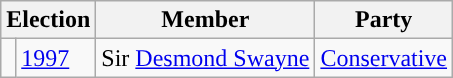<table class="wikitable">
<tr>
<th colspan="2">Election</th>
<th>Member</th>
<th>Party</th>
</tr>
<tr>
<td style="color:inherit;background-color: "></td>
<td><a href='#'>1997</a></td>
<td>Sir <a href='#'>Desmond Swayne</a></td>
<td><a href='#'>Conservative</a></td>
</tr>
</table>
